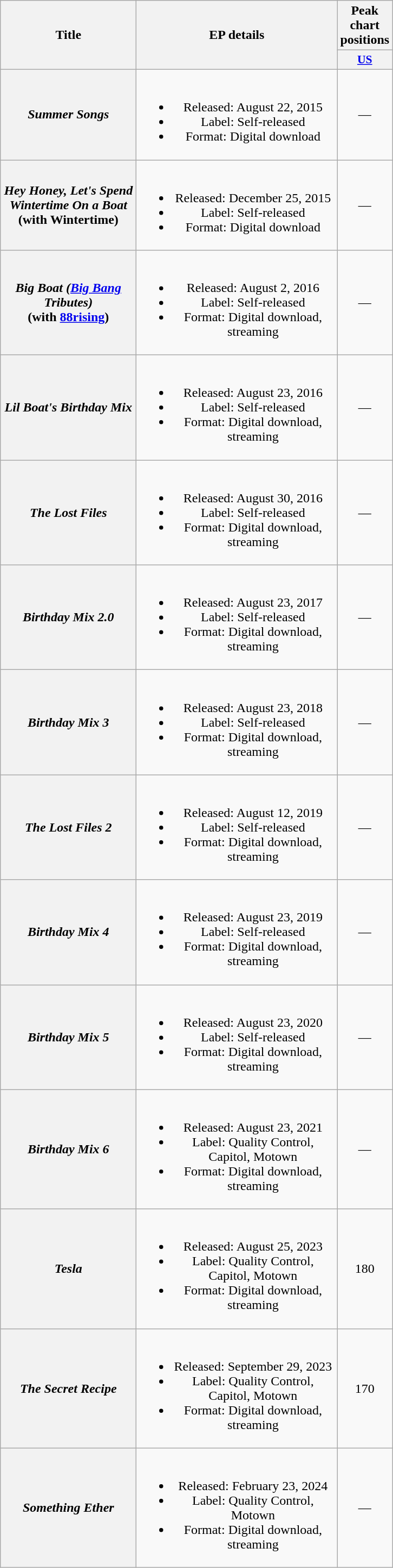<table class="wikitable plainrowheaders" style="text-align:center;">
<tr>
<th scope="col" rowspan="2" style="width:10em;">Title</th>
<th scope="col" rowspan="2" style="width:15em;">EP details</th>
<th scope="col" colspan="1">Peak chart positions</th>
</tr>
<tr>
<th style="width:3em;font-size:90%;"><a href='#'>US</a><br></th>
</tr>
<tr>
<th scope="row"><em>Summer Songs</em></th>
<td><br><ul><li>Released: August 22, 2015</li><li>Label: Self-released</li><li>Format: Digital download</li></ul></td>
<td>—</td>
</tr>
<tr>
<th scope="row"><em>Hey Honey, Let's Spend Wintertime On a Boat</em><br><span>(with Wintertime)</span></th>
<td><br><ul><li>Released: December 25, 2015</li><li>Label: Self-released</li><li>Format: Digital download</li></ul></td>
<td>—</td>
</tr>
<tr>
<th scope="row"><em>Big Boat (<a href='#'>Big Bang</a> Tributes)</em><br><span>(with <a href='#'>88rising</a>)</span></th>
<td><br><ul><li>Released: August 2, 2016</li><li>Label: Self-released</li><li>Format: Digital download, streaming</li></ul></td>
<td>—</td>
</tr>
<tr>
<th scope="row"><em>Lil Boat's Birthday Mix</em></th>
<td><br><ul><li>Released: August 23, 2016</li><li>Label: Self-released</li><li>Format: Digital download, streaming</li></ul></td>
<td>—</td>
</tr>
<tr>
<th scope="row"><em>The Lost Files</em><br></th>
<td><br><ul><li>Released: August 30, 2016</li><li>Label: Self-released</li><li>Format: Digital download, streaming</li></ul></td>
<td>—</td>
</tr>
<tr>
<th scope="row"><em>Birthday Mix 2.0</em></th>
<td><br><ul><li>Released: August 23, 2017</li><li>Label: Self-released</li><li>Format: Digital download, streaming</li></ul></td>
<td>—</td>
</tr>
<tr>
<th scope="row"><em>Birthday Mix 3</em></th>
<td><br><ul><li>Released: August 23, 2018</li><li>Label: Self-released</li><li>Format: Digital download, streaming</li></ul></td>
<td>—</td>
</tr>
<tr>
<th scope="row"><em>The Lost Files 2</em><br></th>
<td><br><ul><li>Released: August 12, 2019</li><li>Label: Self-released</li><li>Format: Digital download, streaming</li></ul></td>
<td>—</td>
</tr>
<tr>
<th scope="row"><em>Birthday Mix 4</em></th>
<td><br><ul><li>Released: August 23, 2019</li><li>Label: Self-released</li><li>Format: Digital download, streaming</li></ul></td>
<td>—</td>
</tr>
<tr>
<th scope="row"><em>Birthday Mix 5</em></th>
<td><br><ul><li>Released: August 23, 2020</li><li>Label: Self-released</li><li>Format: Digital download, streaming</li></ul></td>
<td>—</td>
</tr>
<tr>
<th scope="row"><em>Birthday Mix 6</em></th>
<td><br><ul><li>Released: August 23, 2021</li><li>Label: Quality Control, Capitol, Motown</li><li>Format: Digital download, streaming</li></ul></td>
<td>—</td>
</tr>
<tr>
<th scope="row"><em>Tesla</em></th>
<td><br><ul><li>Released: August 25, 2023</li><li>Label: Quality Control, Capitol, Motown</li><li>Format: Digital download, streaming</li></ul></td>
<td>180</td>
</tr>
<tr>
<th scope="row"><em>The Secret Recipe</em></th>
<td><br><ul><li>Released: September 29, 2023</li><li>Label: Quality Control, Capitol, Motown</li><li>Format: Digital download, streaming</li></ul></td>
<td>170</td>
</tr>
<tr>
<th scope="row"><em>Something Ether</em></th>
<td><br><ul><li>Released: February 23, 2024</li><li>Label: Quality Control, Motown</li><li>Format: Digital download, streaming</li></ul></td>
<td>—</td>
</tr>
</table>
